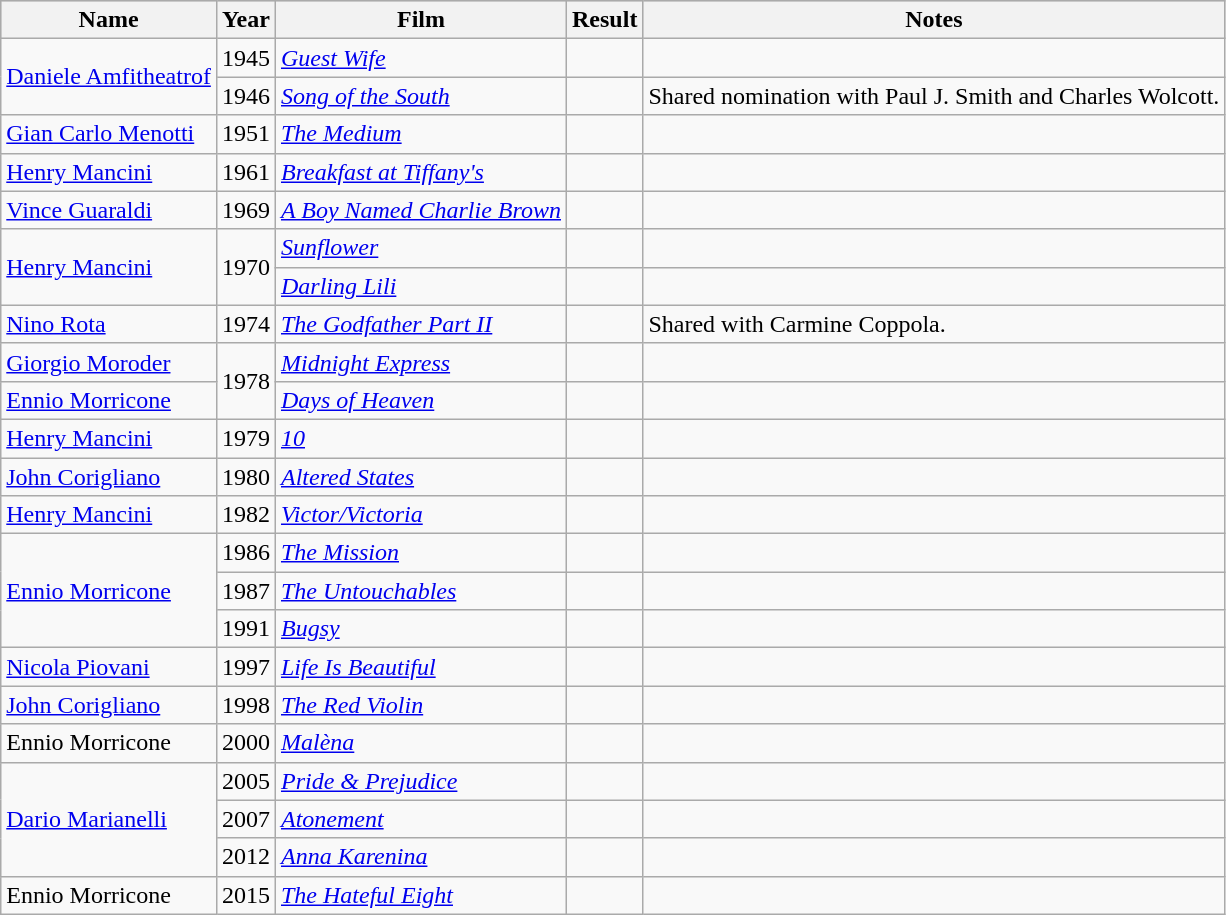<table class="sortable wikitable">
<tr style="background:#ccc;">
<th>Name</th>
<th>Year</th>
<th>Film</th>
<th>Result</th>
<th>Notes</th>
</tr>
<tr>
<td rowspan="2"><a href='#'>Daniele Amfitheatrof</a></td>
<td>1945</td>
<td><em><a href='#'>Guest Wife</a></em></td>
<td></td>
<td></td>
</tr>
<tr>
<td>1946</td>
<td><em><a href='#'>Song of the South</a></em></td>
<td></td>
<td>Shared nomination with Paul J. Smith and Charles Wolcott.</td>
</tr>
<tr>
<td><a href='#'>Gian Carlo Menotti</a></td>
<td>1951</td>
<td><em><a href='#'>The Medium</a></em></td>
<td></td>
<td></td>
</tr>
<tr>
<td><a href='#'>Henry Mancini</a></td>
<td>1961</td>
<td><em><a href='#'>Breakfast at Tiffany's</a></em></td>
<td></td>
<td></td>
</tr>
<tr>
<td><a href='#'>Vince Guaraldi</a></td>
<td>1969</td>
<td><em><a href='#'>A Boy Named Charlie Brown</a></em></td>
<td></td>
<td></td>
</tr>
<tr>
<td rowspan=2><a href='#'>Henry Mancini</a></td>
<td rowspan="2">1970</td>
<td><em><a href='#'>Sunflower</a></em></td>
<td></td>
<td></td>
</tr>
<tr>
<td><em><a href='#'>Darling Lili</a></em></td>
<td></td>
<td></td>
</tr>
<tr>
<td><a href='#'>Nino Rota</a></td>
<td>1974</td>
<td><em><a href='#'>The Godfather Part II</a></em></td>
<td></td>
<td>Shared with Carmine Coppola.</td>
</tr>
<tr>
<td><a href='#'>Giorgio Moroder</a></td>
<td rowspan="2">1978</td>
<td><em><a href='#'>Midnight Express</a></em></td>
<td></td>
<td></td>
</tr>
<tr>
<td rowspan=1><a href='#'>Ennio Morricone</a></td>
<td><em><a href='#'>Days of Heaven</a></em></td>
<td></td>
<td></td>
</tr>
<tr>
<td><a href='#'>Henry Mancini</a></td>
<td>1979</td>
<td><em><a href='#'>10</a></em></td>
<td></td>
<td></td>
</tr>
<tr>
<td><a href='#'>John Corigliano</a></td>
<td>1980</td>
<td><em><a href='#'>Altered States</a></em></td>
<td></td>
<td></td>
</tr>
<tr>
<td><a href='#'>Henry Mancini</a></td>
<td>1982</td>
<td><em><a href='#'>Victor/Victoria</a></em></td>
<td></td>
<td></td>
</tr>
<tr>
<td rowspan=3><a href='#'>Ennio Morricone</a></td>
<td>1986</td>
<td><em><a href='#'>The Mission</a></em></td>
<td></td>
<td></td>
</tr>
<tr>
<td>1987</td>
<td><em><a href='#'>The Untouchables</a></em></td>
<td></td>
<td></td>
</tr>
<tr>
<td>1991</td>
<td><em><a href='#'>Bugsy</a></em></td>
<td></td>
<td></td>
</tr>
<tr>
<td><a href='#'>Nicola Piovani</a></td>
<td>1997</td>
<td><em><a href='#'>Life Is Beautiful</a></em></td>
<td></td>
<td></td>
</tr>
<tr>
<td><a href='#'>John Corigliano</a></td>
<td>1998</td>
<td><em><a href='#'>The Red Violin</a></em></td>
<td></td>
<td></td>
</tr>
<tr>
<td>Ennio Morricone</td>
<td>2000</td>
<td><em><a href='#'>Malèna</a></em></td>
<td></td>
<td></td>
</tr>
<tr>
<td rowspan=3><a href='#'>Dario Marianelli</a></td>
<td>2005</td>
<td><em><a href='#'>Pride & Prejudice</a></em></td>
<td></td>
<td></td>
</tr>
<tr>
<td>2007</td>
<td><em><a href='#'>Atonement</a></em></td>
<td></td>
<td></td>
</tr>
<tr>
<td>2012</td>
<td><em><a href='#'>Anna Karenina</a></em></td>
<td></td>
<td></td>
</tr>
<tr>
<td>Ennio Morricone</td>
<td>2015</td>
<td><em><a href='#'>The Hateful Eight</a></em></td>
<td></td>
<td></td>
</tr>
</table>
